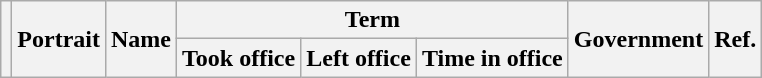<table class="wikitable" style="text-align:center;">
<tr>
<th rowspan=2></th>
<th rowspan=2>Portrait</th>
<th rowspan=2>Name<br></th>
<th colspan=3>Term</th>
<th rowspan=2>Government</th>
<th rowspan=2>Ref.</th>
</tr>
<tr>
<th>Took office</th>
<th>Left office</th>
<th>Time in office<br></th>
</tr>
</table>
